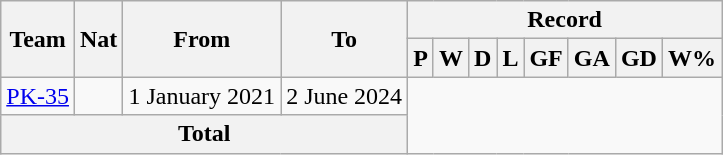<table class="wikitable" style="text-align:center">
<tr>
<th rowspan="2">Team</th>
<th rowspan="2">Nat</th>
<th rowspan="2">From</th>
<th rowspan="2">To</th>
<th colspan="8">Record</th>
</tr>
<tr>
<th>P</th>
<th>W</th>
<th>D</th>
<th>L</th>
<th>GF</th>
<th>GA</th>
<th>GD</th>
<th>W%</th>
</tr>
<tr>
<td align=left><a href='#'>PK-35</a></td>
<td></td>
<td align=left>1 January 2021</td>
<td align=left>2 June 2024<br></td>
</tr>
<tr>
<th colspan="4">Total<br></th>
</tr>
</table>
